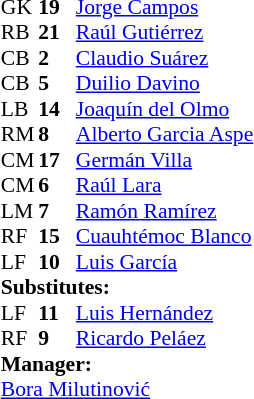<table cellspacing="0" cellpadding="0" style="font-size:90%; margin:0.2em auto;">
<tr>
<th width="25"></th>
<th width="25"></th>
</tr>
<tr>
<td>GK</td>
<td><strong>19</strong></td>
<td><a href='#'>Jorge Campos</a></td>
</tr>
<tr>
<td>RB</td>
<td><strong>21</strong></td>
<td><a href='#'>Raúl Gutiérrez</a></td>
<td></td>
</tr>
<tr>
<td>CB</td>
<td><strong>2</strong></td>
<td><a href='#'>Claudio Suárez</a></td>
</tr>
<tr>
<td>CB</td>
<td><strong>5</strong></td>
<td><a href='#'>Duilio Davino</a></td>
</tr>
<tr>
<td>LB</td>
<td><strong>14</strong></td>
<td><a href='#'>Joaquín del Olmo</a></td>
<td></td>
<td></td>
</tr>
<tr>
<td>RM</td>
<td><strong>8</strong></td>
<td><a href='#'>Alberto Garcia Aspe</a></td>
<td></td>
</tr>
<tr>
<td>CM</td>
<td><strong>17</strong></td>
<td><a href='#'>Germán Villa</a></td>
</tr>
<tr>
<td>CM</td>
<td><strong>6</strong></td>
<td><a href='#'>Raúl Lara</a></td>
<td></td>
</tr>
<tr>
<td>LM</td>
<td><strong>7</strong></td>
<td><a href='#'>Ramón Ramírez</a></td>
</tr>
<tr>
<td>RF</td>
<td><strong>15</strong></td>
<td><a href='#'>Cuauhtémoc Blanco</a></td>
<td></td>
<td></td>
</tr>
<tr>
<td>LF</td>
<td><strong>10</strong></td>
<td><a href='#'>Luis García</a></td>
</tr>
<tr>
<td colspan=3><strong>Substitutes:</strong></td>
</tr>
<tr>
<td>LF</td>
<td><strong>11</strong></td>
<td><a href='#'>Luis Hernández</a></td>
<td></td>
<td></td>
</tr>
<tr>
<td>RF</td>
<td><strong>9</strong></td>
<td><a href='#'>Ricardo Peláez</a></td>
<td></td>
<td></td>
</tr>
<tr>
<td colspan=3><strong>Manager:</strong></td>
</tr>
<tr>
<td colspan=4> <a href='#'>Bora Milutinović</a></td>
</tr>
</table>
